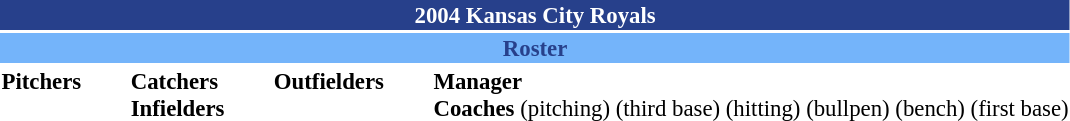<table class="toccolours" style="font-size: 95%;">
<tr>
<th colspan="10" style="background-color: #27408B; color: #FFFFFF; text-align: center;">2004 Kansas City Royals</th>
</tr>
<tr>
<td colspan="10" style="background-color: #74B4FA; color: #27408B; text-align: center;"><strong>Roster</strong></td>
</tr>
<tr>
<td valign="top"><strong>Pitchers</strong><br>






















</td>
<td width="25px"></td>
<td valign="top"><strong>Catchers</strong><br>





<strong>Infielders</strong>












</td>
<td width="25px"></td>
<td valign="top"><strong>Outfielders</strong><br>












</td>
<td width="25px"></td>
<td valign="top"><strong>Manager</strong><br>
<strong>Coaches</strong>
 (pitching)
 (third base)
 (hitting)
 (bullpen)
 (bench)
 (first base)</td>
</tr>
</table>
